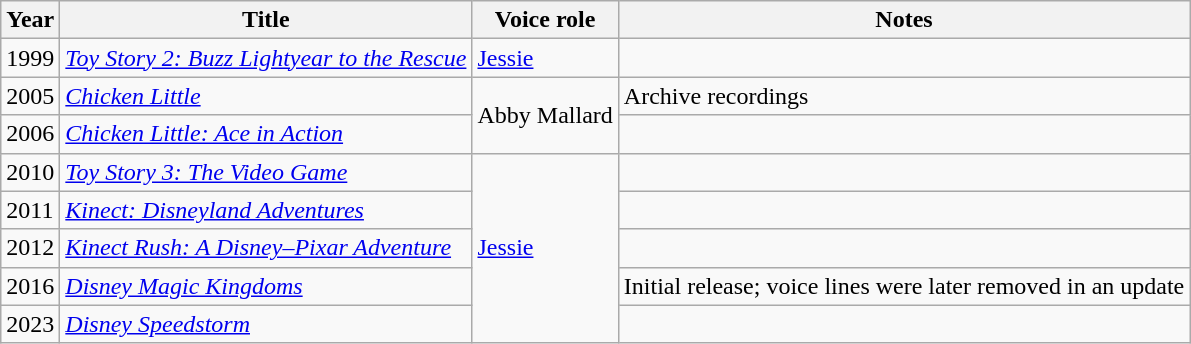<table class="wikitable sortable">
<tr>
<th>Year</th>
<th>Title</th>
<th>Voice role</th>
<th class=unsortable>Notes</th>
</tr>
<tr>
<td>1999</td>
<td><em><a href='#'>Toy Story 2: Buzz Lightyear to the Rescue</a></em></td>
<td><a href='#'>Jessie</a></td>
<td></td>
</tr>
<tr>
<td>2005</td>
<td><em><a href='#'>Chicken Little</a></em></td>
<td rowspan="2">Abby Mallard</td>
<td>Archive recordings</td>
</tr>
<tr>
<td>2006</td>
<td><em><a href='#'>Chicken Little: Ace in Action</a></em></td>
<td></td>
</tr>
<tr>
<td>2010</td>
<td><em><a href='#'>Toy Story 3: The Video Game</a></em></td>
<td rowspan="5"><a href='#'>Jessie</a></td>
<td></td>
</tr>
<tr>
<td>2011</td>
<td><em><a href='#'>Kinect: Disneyland Adventures</a></em></td>
<td></td>
</tr>
<tr>
<td>2012</td>
<td><em><a href='#'>Kinect Rush: A Disney–Pixar Adventure</a></em></td>
<td></td>
</tr>
<tr>
<td>2016</td>
<td><em><a href='#'>Disney Magic Kingdoms</a></em></td>
<td>Initial release; voice lines were later removed in an update</td>
</tr>
<tr>
<td>2023</td>
<td><em><a href='#'>Disney Speedstorm</a></em></td>
<td></td>
</tr>
</table>
